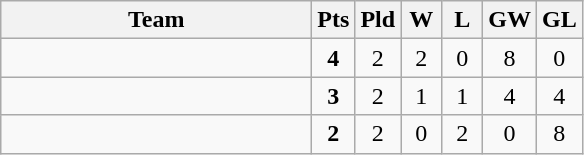<table class="wikitable" style="text-align:center">
<tr>
<th width=200>Team</th>
<th width=20>Pts</th>
<th width=20>Pld</th>
<th width=20>W</th>
<th width=20>L</th>
<th width=20>GW</th>
<th width=20>GL</th>
</tr>
<tr>
<td style="text-align:left;"></td>
<td><strong>4</strong></td>
<td>2</td>
<td>2</td>
<td>0</td>
<td>8</td>
<td>0</td>
</tr>
<tr>
<td style="text-align:left;"></td>
<td><strong>3</strong></td>
<td>2</td>
<td>1</td>
<td>1</td>
<td>4</td>
<td>4</td>
</tr>
<tr>
<td style="text-align:left;"></td>
<td><strong>2</strong></td>
<td>2</td>
<td>0</td>
<td>2</td>
<td>0</td>
<td>8</td>
</tr>
</table>
